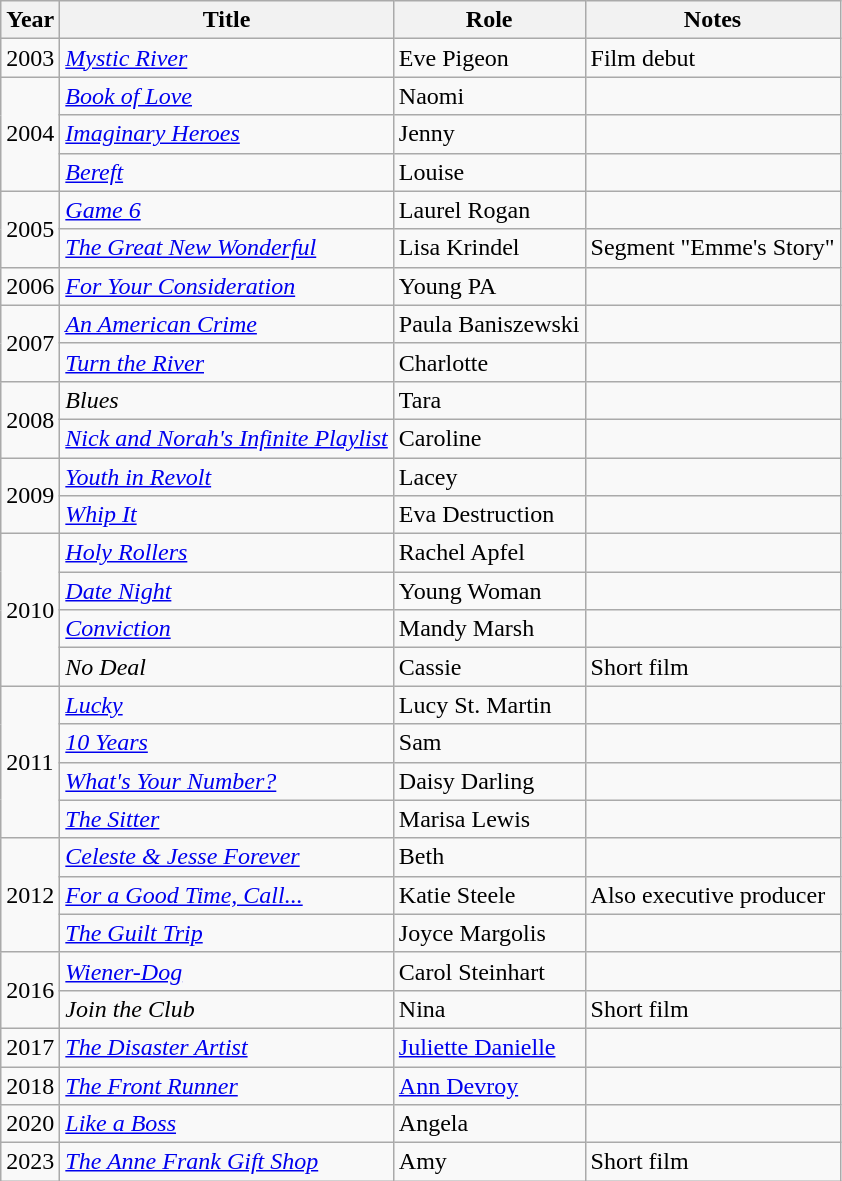<table class="wikitable">
<tr>
<th>Year</th>
<th>Title</th>
<th>Role</th>
<th>Notes</th>
</tr>
<tr>
<td>2003</td>
<td><em><a href='#'>Mystic River</a></em></td>
<td>Eve Pigeon</td>
<td>Film debut</td>
</tr>
<tr>
<td rowspan="3">2004</td>
<td><em><a href='#'>Book of Love</a></em></td>
<td>Naomi</td>
<td></td>
</tr>
<tr>
<td><em><a href='#'>Imaginary Heroes</a></em></td>
<td>Jenny</td>
<td></td>
</tr>
<tr>
<td><em><a href='#'>Bereft</a></em></td>
<td>Louise</td>
<td></td>
</tr>
<tr>
<td rowspan="2">2005</td>
<td><em><a href='#'>Game 6</a></em></td>
<td>Laurel Rogan</td>
<td></td>
</tr>
<tr>
<td><em><a href='#'>The Great New Wonderful</a></em></td>
<td>Lisa Krindel</td>
<td>Segment "Emme's Story"</td>
</tr>
<tr>
<td>2006</td>
<td><em><a href='#'>For Your Consideration</a></em></td>
<td>Young PA</td>
<td></td>
</tr>
<tr>
<td rowspan="2">2007</td>
<td><em><a href='#'>An American Crime</a></em></td>
<td>Paula Baniszewski</td>
<td></td>
</tr>
<tr>
<td><em><a href='#'>Turn the River</a></em></td>
<td>Charlotte</td>
<td></td>
</tr>
<tr>
<td rowspan="2">2008</td>
<td><em>Blues</em></td>
<td>Tara</td>
<td></td>
</tr>
<tr>
<td><em><a href='#'>Nick and Norah's Infinite Playlist</a></em></td>
<td>Caroline</td>
<td></td>
</tr>
<tr>
<td rowspan="2">2009</td>
<td><em><a href='#'>Youth in Revolt</a></em></td>
<td>Lacey</td>
<td></td>
</tr>
<tr>
<td><em><a href='#'>Whip It</a></em></td>
<td>Eva Destruction</td>
<td></td>
</tr>
<tr>
<td rowspan="4">2010</td>
<td><em><a href='#'>Holy Rollers</a></em></td>
<td>Rachel Apfel</td>
<td></td>
</tr>
<tr>
<td><em><a href='#'>Date Night</a></em></td>
<td>Young Woman</td>
<td></td>
</tr>
<tr>
<td><em><a href='#'>Conviction</a></em></td>
<td>Mandy Marsh</td>
<td></td>
</tr>
<tr>
<td><em>No Deal</em></td>
<td>Cassie</td>
<td>Short film</td>
</tr>
<tr>
<td rowspan="4">2011</td>
<td><em><a href='#'>Lucky</a></em></td>
<td>Lucy St. Martin</td>
<td></td>
</tr>
<tr>
<td><em><a href='#'>10 Years</a></em></td>
<td>Sam</td>
<td></td>
</tr>
<tr>
<td><em><a href='#'>What's Your Number?</a></em></td>
<td>Daisy Darling</td>
<td></td>
</tr>
<tr>
<td><em><a href='#'>The Sitter</a></em></td>
<td>Marisa Lewis</td>
<td></td>
</tr>
<tr>
<td rowspan="3">2012</td>
<td><em><a href='#'>Celeste & Jesse Forever</a></em></td>
<td>Beth</td>
<td></td>
</tr>
<tr>
<td><em><a href='#'>For a Good Time, Call...</a></em></td>
<td>Katie Steele</td>
<td>Also executive producer</td>
</tr>
<tr>
<td><em><a href='#'>The Guilt Trip</a></em></td>
<td>Joyce Margolis</td>
<td></td>
</tr>
<tr>
<td rowspan="2">2016</td>
<td><em><a href='#'>Wiener-Dog</a></em></td>
<td>Carol Steinhart</td>
<td></td>
</tr>
<tr>
<td><em>Join the Club</em></td>
<td>Nina</td>
<td>Short film</td>
</tr>
<tr>
<td>2017</td>
<td><em><a href='#'>The Disaster Artist</a></em></td>
<td><a href='#'>Juliette Danielle</a></td>
<td></td>
</tr>
<tr>
<td>2018</td>
<td><em><a href='#'>The Front Runner</a></em></td>
<td><a href='#'>Ann Devroy</a></td>
<td></td>
</tr>
<tr>
<td>2020</td>
<td><em><a href='#'>Like a Boss</a></em></td>
<td>Angela</td>
<td></td>
</tr>
<tr>
<td>2023</td>
<td><em><a href='#'>The Anne Frank Gift Shop</a></em></td>
<td>Amy</td>
<td>Short film</td>
</tr>
</table>
